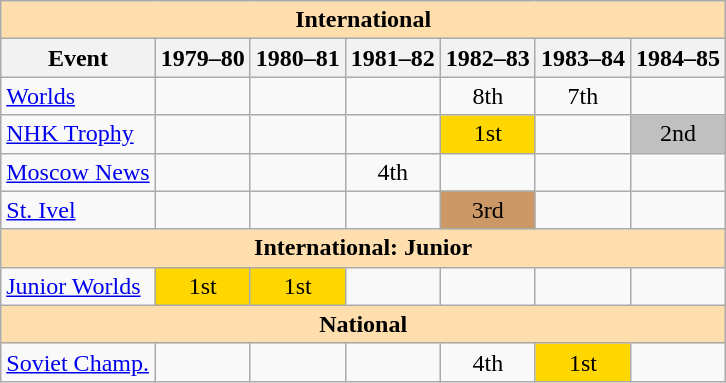<table class="wikitable" style="text-align:center">
<tr>
<th style="background-color: #ffdead; " colspan=7 align=center><strong>International</strong></th>
</tr>
<tr>
<th>Event</th>
<th>1979–80</th>
<th>1980–81</th>
<th>1981–82</th>
<th>1982–83</th>
<th>1983–84</th>
<th>1984–85</th>
</tr>
<tr>
<td align=left><a href='#'>Worlds</a></td>
<td></td>
<td></td>
<td></td>
<td>8th</td>
<td>7th</td>
<td></td>
</tr>
<tr>
<td align=left><a href='#'>NHK Trophy</a></td>
<td></td>
<td></td>
<td></td>
<td bgcolor=gold>1st</td>
<td></td>
<td bgcolor=silver>2nd</td>
</tr>
<tr>
<td align=left><a href='#'>Moscow News</a></td>
<td></td>
<td></td>
<td>4th</td>
<td></td>
<td></td>
<td></td>
</tr>
<tr>
<td align=left><a href='#'>St. Ivel</a></td>
<td></td>
<td></td>
<td></td>
<td bgcolor=cc9966>3rd</td>
<td></td>
<td></td>
</tr>
<tr>
<th style="background-color: #ffdead; " colspan=7 align=center><strong>International: Junior</strong></th>
</tr>
<tr>
<td align=left><a href='#'>Junior Worlds</a></td>
<td bgcolor=gold>1st</td>
<td bgcolor=gold>1st</td>
<td></td>
<td></td>
<td></td>
<td></td>
</tr>
<tr>
<th style="background-color: #ffdead; " colspan=7 align=center><strong>National</strong></th>
</tr>
<tr>
<td align=left><a href='#'>Soviet Champ.</a></td>
<td></td>
<td></td>
<td></td>
<td>4th</td>
<td bgcolor=gold>1st</td>
<td></td>
</tr>
</table>
